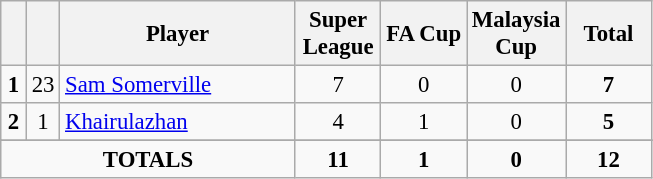<table class="wikitable sortable" style="font-size: 95%; text-align: center;">
<tr>
<th width=10></th>
<th width=10></th>
<th width=150>Player</th>
<th width=50>Super League</th>
<th width=50>FA Cup</th>
<th width=50>Malaysia Cup</th>
<th width=50>Total</th>
</tr>
<tr>
<td><strong>1</strong></td>
<td>23</td>
<td align=left> <a href='#'>Sam Somerville</a></td>
<td>7</td>
<td>0</td>
<td>0</td>
<td><strong>7</strong></td>
</tr>
<tr>
<td><strong>2</strong></td>
<td>1</td>
<td align=left> <a href='#'>Khairulazhan</a></td>
<td>4</td>
<td>1</td>
<td>0</td>
<td><strong>5</strong></td>
</tr>
<tr>
</tr>
<tr class="sortbottom">
<td colspan=3><strong>TOTALS</strong></td>
<td><strong>11</strong></td>
<td><strong>1</strong></td>
<td><strong>0</strong></td>
<td><strong>12</strong></td>
</tr>
</table>
